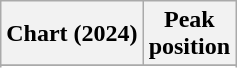<table class="wikitable sortable plainrowheaders" style="text-align:center">
<tr>
<th scope="col">Chart (2024)</th>
<th scope="col">Peak<br> position</th>
</tr>
<tr>
</tr>
<tr>
</tr>
</table>
